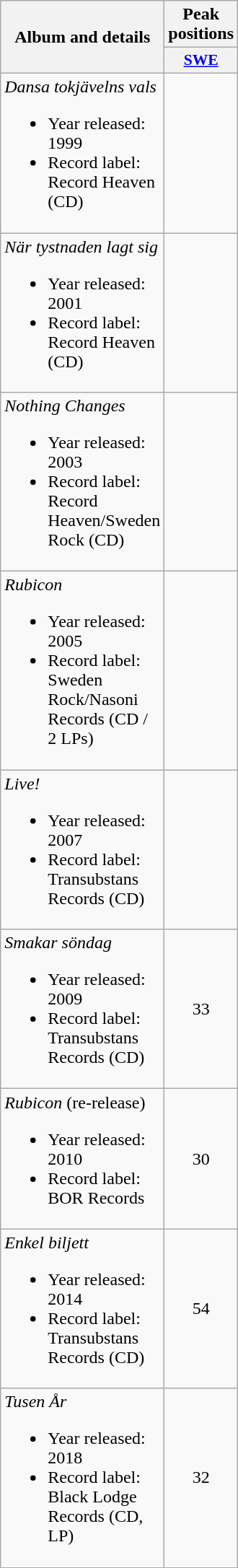<table class="wikitable">
<tr>
<th align="center" rowspan="2" width="120">Album and details</th>
<th align="center" colspan="1" width="20">Peak positions</th>
</tr>
<tr>
<th scope="col" style="width:3em;font-size:90%;"><a href='#'>SWE</a><br></th>
</tr>
<tr>
<td><em>Dansa tokjävelns vals</em><br><ul><li>Year released: 1999</li><li>Record label: Record Heaven (CD)</li></ul></td>
<td style="text-align:center;"></td>
</tr>
<tr>
<td><em>När tystnaden lagt sig</em><br><ul><li>Year released: 2001</li><li>Record label: Record Heaven (CD)</li></ul></td>
<td style="text-align:center;"></td>
</tr>
<tr>
<td><em>Nothing Changes</em><br><ul><li>Year released: 2003</li><li>Record label: Record Heaven/Sweden Rock (CD)</li></ul></td>
<td style="text-align:center;"></td>
</tr>
<tr>
<td><em>Rubicon</em><br><ul><li>Year released: 2005</li><li>Record label: Sweden Rock/Nasoni Records (CD / 2 LPs)</li></ul></td>
<td style="text-align:center;"></td>
</tr>
<tr>
<td><em>Live!</em><br><ul><li>Year released: 2007</li><li>Record label: Transubstans Records (CD)</li></ul></td>
<td style="text-align:center;"></td>
</tr>
<tr>
<td><em>Smakar söndag</em><br><ul><li>Year released: 2009</li><li>Record label: Transubstans Records (CD)</li></ul></td>
<td style="text-align:center;">33</td>
</tr>
<tr>
<td><em>Rubicon</em> (re-release)<br><ul><li>Year released: 2010</li><li>Record label: BOR Records</li></ul></td>
<td style="text-align:center;">30</td>
</tr>
<tr>
<td><em>Enkel biljett</em><br><ul><li>Year released: 2014</li><li>Record label: Transubstans Records (CD)</li></ul></td>
<td style="text-align:center;">54</td>
</tr>
<tr>
<td><em>Tusen År</em><br><ul><li>Year released: 2018</li><li>Record label: Black Lodge Records (CD, LP)</li></ul></td>
<td style="text-align:center;">32<br></td>
</tr>
</table>
